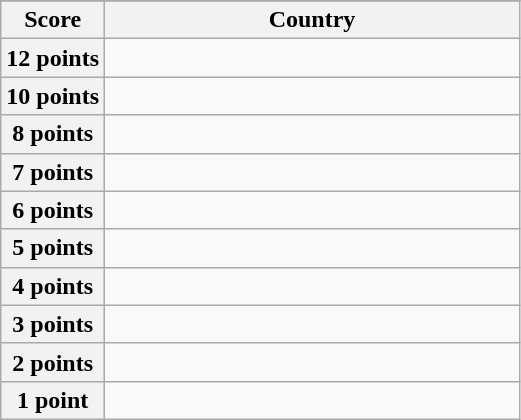<table class="wikitable">
<tr>
</tr>
<tr>
<th scope="col" width=20%>Score</th>
<th scope="col">Country</th>
</tr>
<tr>
<th scope="row">12 points</th>
<td></td>
</tr>
<tr>
<th scope="row">10 points</th>
<td></td>
</tr>
<tr>
<th scope="row">8 points</th>
<td></td>
</tr>
<tr>
<th scope="row">7 points</th>
<td></td>
</tr>
<tr>
<th scope="row">6 points</th>
<td></td>
</tr>
<tr>
<th scope="row">5 points</th>
<td></td>
</tr>
<tr>
<th scope="row">4 points</th>
<td></td>
</tr>
<tr>
<th scope="row">3 points</th>
<td></td>
</tr>
<tr>
<th scope="row">2 points</th>
<td></td>
</tr>
<tr>
<th scope="row">1 point</th>
<td></td>
</tr>
</table>
